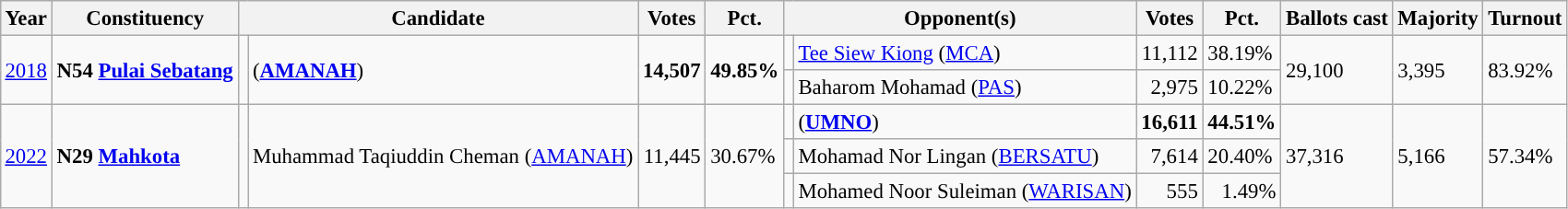<table class="wikitable" style="margin:0.5em ; font-size:95%">
<tr>
<th>Year</th>
<th>Constituency</th>
<th colspan="2">Candidate</th>
<th>Votes</th>
<th>Pct.</th>
<th colspan="2">Opponent(s)</th>
<th>Votes</th>
<th>Pct.</th>
<th>Ballots cast</th>
<th>Majority</th>
<th>Turnout</th>
</tr>
<tr>
<td rowspan="2"><a href='#'>2018</a></td>
<td rowspan="2"><strong>N54 <a href='#'>Pulai Sebatang</a></strong></td>
<td rowspan="2" ></td>
<td rowspan="2"> (<a href='#'><strong>AMANAH</strong></a>)</td>
<td rowspan="2" align=right><strong>14,507</strong></td>
<td rowspan="2"><strong>49.85%</strong></td>
<td></td>
<td><a href='#'>Tee Siew Kiong</a> (<a href='#'>MCA</a>)</td>
<td align=right>11,112</td>
<td>38.19%</td>
<td rowspan="2">29,100</td>
<td rowspan="2">3,395</td>
<td rowspan="2">83.92%</td>
</tr>
<tr>
<td></td>
<td>Baharom Mohamad (<a href='#'>PAS</a>)</td>
<td align=right>2,975</td>
<td>10.22%</td>
</tr>
<tr>
<td rowspan="3"><a href='#'>2022</a></td>
<td rowspan="3"><strong>N29 <a href='#'>Mahkota</a></strong></td>
<td rowspan="3" ></td>
<td rowspan="3">Muhammad Taqiuddin Cheman (<a href='#'>AMANAH</a>)</td>
<td rowspan="3" align=right>11,445</td>
<td rowspan="3">30.67%</td>
<td></td>
<td> (<a href='#'><strong>UMNO</strong></a>)</td>
<td align=right><strong>16,611</strong></td>
<td><strong>44.51%</strong></td>
<td rowspan="3">37,316</td>
<td rowspan="3">5,166</td>
<td rowspan="3">57.34%</td>
</tr>
<tr>
<td></td>
<td>Mohamad Nor Lingan (<a href='#'>BERSATU</a>)</td>
<td align=right>7,614</td>
<td>20.40%</td>
</tr>
<tr>
<td></td>
<td>Mohamed Noor Suleiman (<a href='#'>WARISAN</a>)</td>
<td align=right>555</td>
<td align=right>1.49%</td>
</tr>
</table>
